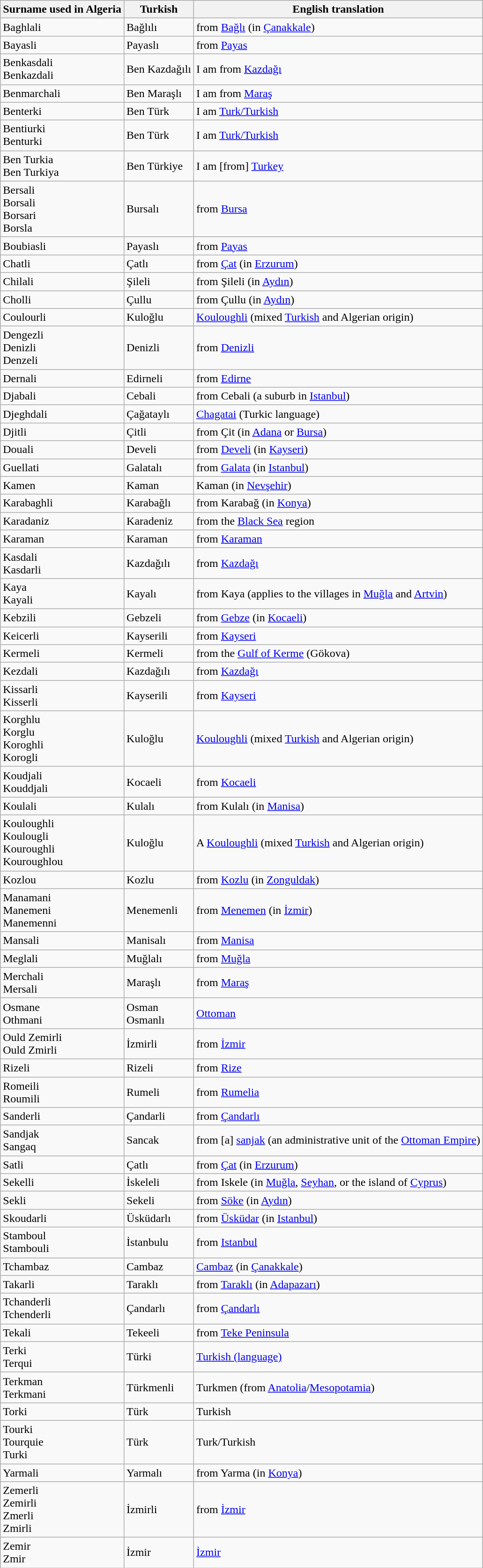<table class="wikitable sortable">
<tr>
<th>Surname used in Algeria</th>
<th>Turkish</th>
<th>English translation</th>
</tr>
<tr>
<td>Baghlali</td>
<td>Bağlılı</td>
<td>from <a href='#'>Bağlı</a> (in <a href='#'>Çanakkale</a>)</td>
</tr>
<tr>
<td>Bayasli</td>
<td>Payaslı</td>
<td>from <a href='#'>Payas</a></td>
</tr>
<tr>
<td>Benkasdali<br> Benkazdali</td>
<td>Ben Kazdağılı</td>
<td>I am from <a href='#'>Kazdağı</a></td>
</tr>
<tr>
<td>Benmarchali</td>
<td>Ben Maraşlı</td>
<td>I am from <a href='#'>Maraş</a></td>
</tr>
<tr>
<td>Benterki</td>
<td>Ben Türk</td>
<td>I am <a href='#'>Turk/Turkish</a></td>
</tr>
<tr>
<td>Bentiurki<br> Benturki</td>
<td>Ben Türk</td>
<td>I am <a href='#'>Turk/Turkish</a></td>
</tr>
<tr>
<td>Ben Turkia<br> Ben Turkiya</td>
<td>Ben Türkiye</td>
<td>I am [from] <a href='#'>Turkey</a></td>
</tr>
<tr>
<td>Bersali<br> Borsali<br> Borsari<br> Borsla</td>
<td>Bursalı</td>
<td>from <a href='#'>Bursa</a></td>
</tr>
<tr>
<td>Boubiasli</td>
<td>Payaslı</td>
<td>from <a href='#'>Payas</a></td>
</tr>
<tr>
<td>Chatli</td>
<td>Çatlı</td>
<td>from <a href='#'>Çat</a> (in <a href='#'>Erzurum</a>)</td>
</tr>
<tr>
<td>Chilali</td>
<td>Şileli</td>
<td>from Şileli (in <a href='#'>Aydın</a>)</td>
</tr>
<tr>
<td>Cholli</td>
<td>Çullu</td>
<td>from Çullu (in <a href='#'>Aydın</a>)</td>
</tr>
<tr>
<td>Coulourli</td>
<td>Kuloğlu</td>
<td><a href='#'>Kouloughli</a> (mixed <a href='#'>Turkish</a> and Algerian origin)</td>
</tr>
<tr>
<td>Dengezli<br> Denizli<br> Denzeli</td>
<td>Denizli</td>
<td>from <a href='#'>Denizli</a></td>
</tr>
<tr>
<td>Dernali</td>
<td>Edirneli</td>
<td>from <a href='#'>Edirne</a></td>
</tr>
<tr>
<td>Djabali</td>
<td>Cebali</td>
<td>from Cebali (a suburb in <a href='#'>Istanbul</a>)</td>
</tr>
<tr>
<td>Djeghdali</td>
<td>Çağataylı</td>
<td><a href='#'>Chagatai</a> (Turkic language)</td>
</tr>
<tr>
<td>Djitli</td>
<td>Çitli</td>
<td>from Çit (in <a href='#'>Adana</a> or <a href='#'>Bursa</a>)</td>
</tr>
<tr>
<td>Douali</td>
<td>Develi</td>
<td>from <a href='#'>Develi</a> (in <a href='#'>Kayseri</a>)</td>
</tr>
<tr>
<td>Guellati</td>
<td>Galatalı</td>
<td>from <a href='#'>Galata</a> (in <a href='#'>Istanbul</a>)</td>
</tr>
<tr>
<td>Kamen</td>
<td>Kaman</td>
<td>Kaman (in <a href='#'>Nevşehir</a>)</td>
</tr>
<tr>
<td>Karabaghli</td>
<td>Karabağlı</td>
<td>from Karabağ (in <a href='#'>Konya</a>)</td>
</tr>
<tr>
<td>Karadaniz</td>
<td>Karadeniz</td>
<td>from the <a href='#'>Black Sea</a> region</td>
</tr>
<tr>
<td>Karaman</td>
<td>Karaman</td>
<td>from <a href='#'>Karaman</a></td>
</tr>
<tr>
<td>Kasdali<br> Kasdarli</td>
<td>Kazdağılı</td>
<td>from <a href='#'>Kazdağı</a></td>
</tr>
<tr>
<td>Kaya<br> Kayali</td>
<td>Kayalı</td>
<td>from Kaya (applies to the villages in <a href='#'>Muğla</a> and <a href='#'>Artvin</a>)</td>
</tr>
<tr>
<td>Kebzili</td>
<td>Gebzeli</td>
<td>from <a href='#'>Gebze</a> (in <a href='#'>Kocaeli</a>)</td>
</tr>
<tr>
<td>Keicerli</td>
<td>Kayserili</td>
<td>from <a href='#'>Kayseri</a></td>
</tr>
<tr>
<td>Kermeli</td>
<td>Kermeli</td>
<td>from the <a href='#'>Gulf of Kerme</a> (Gökova)</td>
</tr>
<tr>
<td>Kezdali</td>
<td>Kazdağılı</td>
<td>from <a href='#'>Kazdağı</a></td>
</tr>
<tr>
<td>Kissarli<br> Kisserli</td>
<td>Kayserili</td>
<td>from <a href='#'>Kayseri</a></td>
</tr>
<tr>
<td>Korghlu<br> Korglu<br> Koroghli<br> Korogli</td>
<td>Kuloğlu</td>
<td><a href='#'>Kouloughli</a> (mixed <a href='#'>Turkish</a> and Algerian origin)</td>
</tr>
<tr>
<td>Koudjali<br> Kouddjali</td>
<td>Kocaeli</td>
<td>from <a href='#'>Kocaeli</a></td>
</tr>
<tr>
<td>Koulali</td>
<td>Kulalı</td>
<td>from Kulalı (in <a href='#'>Manisa</a>)</td>
</tr>
<tr>
<td>Kouloughli<br> Koulougli<br> Kouroughli<br> Kouroughlou</td>
<td>Kuloğlu</td>
<td>A <a href='#'>Kouloughli</a> (mixed <a href='#'>Turkish</a> and Algerian origin)</td>
</tr>
<tr>
<td>Kozlou</td>
<td>Kozlu</td>
<td>from <a href='#'>Kozlu</a> (in <a href='#'>Zonguldak</a>)</td>
</tr>
<tr>
<td>Manamani<br> Manemeni<br> Manemenni</td>
<td>Menemenli</td>
<td>from <a href='#'>Menemen</a> (in <a href='#'>İzmir</a>)</td>
</tr>
<tr>
<td>Mansali</td>
<td>Manisalı</td>
<td>from <a href='#'>Manisa</a></td>
</tr>
<tr>
<td>Meglali</td>
<td>Muğlalı</td>
<td>from <a href='#'>Muğla</a></td>
</tr>
<tr>
<td>Merchali<br> Mersali</td>
<td>Maraşlı</td>
<td>from <a href='#'>Maraş</a></td>
</tr>
<tr>
<td>Osmane<br> Othmani</td>
<td>Osman<br> Osmanlı</td>
<td><a href='#'>Ottoman</a></td>
</tr>
<tr>
<td>Ould Zemirli<br> Ould Zmirli</td>
<td>İzmirli</td>
<td>from <a href='#'>İzmir</a></td>
</tr>
<tr>
<td>Rizeli</td>
<td>Rizeli</td>
<td>from <a href='#'>Rize</a></td>
</tr>
<tr>
<td>Romeili<br> Roumili</td>
<td>Rumeli</td>
<td>from <a href='#'>Rumelia</a></td>
</tr>
<tr>
<td>Sanderli</td>
<td>Çandarli</td>
<td>from <a href='#'>Çandarlı</a></td>
</tr>
<tr>
<td>Sandjak<br> Sangaq</td>
<td>Sancak</td>
<td>from [a] <a href='#'>sanjak</a> (an administrative unit of the <a href='#'>Ottoman Empire</a>)</td>
</tr>
<tr>
<td>Satli</td>
<td>Çatlı</td>
<td>from <a href='#'>Çat</a> (in <a href='#'>Erzurum</a>)</td>
</tr>
<tr>
<td>Sekelli</td>
<td>İskeleli</td>
<td>from Iskele (in <a href='#'>Muğla</a>, <a href='#'>Seyhan</a>, or the island of <a href='#'>Cyprus</a>)</td>
</tr>
<tr>
<td>Sekli</td>
<td>Sekeli</td>
<td>from <a href='#'>Söke</a> (in <a href='#'>Aydın</a>)</td>
</tr>
<tr>
<td>Skoudarli</td>
<td>Üsküdarlı</td>
<td>from <a href='#'>Üsküdar</a> (in <a href='#'>Istanbul</a>)</td>
</tr>
<tr>
<td>Stamboul<br> Stambouli</td>
<td>İstanbulu</td>
<td>from <a href='#'>Istanbul</a></td>
</tr>
<tr>
<td>Tchambaz</td>
<td>Cambaz</td>
<td><a href='#'>Cambaz</a> (in <a href='#'>Çanakkale</a>)</td>
</tr>
<tr>
<td>Takarli</td>
<td>Taraklı</td>
<td>from <a href='#'>Taraklı</a> (in <a href='#'>Adapazarı</a>)</td>
</tr>
<tr>
<td>Tchanderli<br> Tchenderli</td>
<td>Çandarlı</td>
<td>from <a href='#'>Çandarlı</a></td>
</tr>
<tr>
<td>Tekali</td>
<td>Tekeeli</td>
<td>from <a href='#'>Teke Peninsula</a></td>
</tr>
<tr>
<td>Terki<br> Terqui</td>
<td>Türki</td>
<td><a href='#'>Turkish (language)</a></td>
</tr>
<tr>
<td>Terkman<br> Terkmani</td>
<td>Türkmenli</td>
<td>Turkmen (from <a href='#'>Anatolia</a>/<a href='#'>Mesopotamia</a>)</td>
</tr>
<tr>
<td>Torki</td>
<td>Türk</td>
<td>Turkish</td>
</tr>
<tr>
<td>Tourki<br> Tourquie<br> Turki</td>
<td>Türk</td>
<td>Turk/Turkish</td>
</tr>
<tr>
<td>Yarmali</td>
<td>Yarmalı</td>
<td>from Yarma (in <a href='#'>Konya</a>)</td>
</tr>
<tr>
<td>Zemerli<br> Zemirli<br> Zmerli<br> Zmirli</td>
<td>İzmirli</td>
<td>from <a href='#'>İzmir</a></td>
</tr>
<tr>
<td>Zemir<br> Zmir</td>
<td>İzmir</td>
<td><a href='#'>İzmir</a></td>
</tr>
</table>
